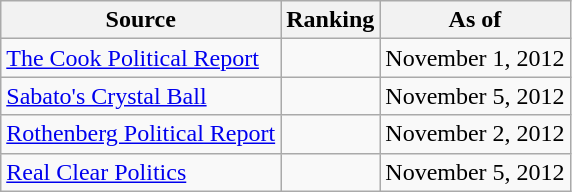<table class="wikitable" style="text-align:center">
<tr>
<th>Source</th>
<th>Ranking</th>
<th>As of</th>
</tr>
<tr>
<td align=left><a href='#'>The Cook Political Report</a></td>
<td></td>
<td>November 1, 2012</td>
</tr>
<tr>
<td align=left><a href='#'>Sabato's Crystal Ball</a></td>
<td></td>
<td>November 5, 2012</td>
</tr>
<tr>
<td align=left><a href='#'>Rothenberg Political Report</a></td>
<td></td>
<td>November 2, 2012</td>
</tr>
<tr>
<td align=left><a href='#'>Real Clear Politics</a></td>
<td></td>
<td>November 5, 2012</td>
</tr>
</table>
